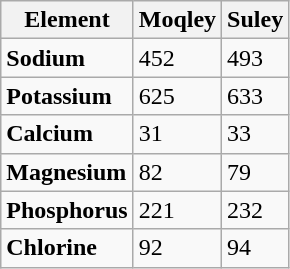<table class="wikitable">
<tr>
<th scope="col">Element</th>
<th scope="col">Moqley</th>
<th scope="col">Suley</th>
</tr>
<tr>
<td><strong>Sodium</strong></td>
<td>452</td>
<td>493</td>
</tr>
<tr>
<td><strong>Potassium</strong></td>
<td>625</td>
<td>633</td>
</tr>
<tr>
<td><strong>Calcium</strong></td>
<td>31</td>
<td>33</td>
</tr>
<tr>
<td><strong>Magnesium</strong></td>
<td>82</td>
<td>79</td>
</tr>
<tr>
<td><strong>Phosphorus</strong></td>
<td>221</td>
<td>232</td>
</tr>
<tr>
<td><strong>Chlorine</strong></td>
<td>92</td>
<td>94</td>
</tr>
</table>
